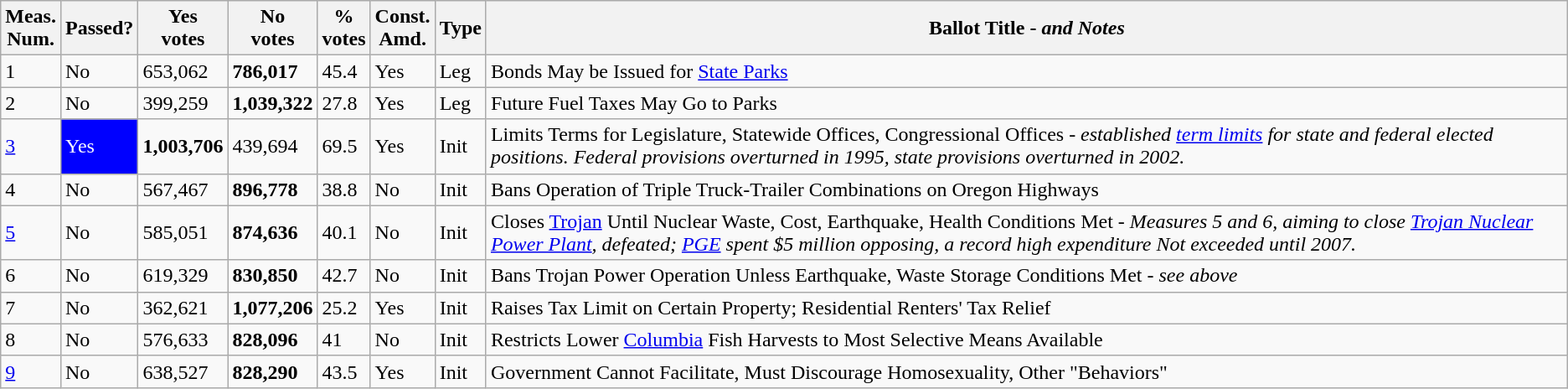<table class="wikitable sortable">
<tr>
<th>Meas.<br>Num.</th>
<th>Passed?<br></th>
<th>Yes<br>votes</th>
<th>No<br>votes</th>
<th>%<br>votes</th>
<th>Const.<br>Amd.</th>
<th>Type<br></th>
<th>Ballot Title - <em>and Notes</em></th>
</tr>
<tr>
<td>1</td>
<td>No</td>
<td>653,062</td>
<td><strong>786,017</strong></td>
<td>45.4</td>
<td>Yes</td>
<td>Leg</td>
<td>Bonds May be Issued for <a href='#'>State Parks</a></td>
</tr>
<tr>
<td>2</td>
<td>No</td>
<td>399,259</td>
<td><strong>1,039,322</strong></td>
<td>27.8</td>
<td>Yes</td>
<td>Leg</td>
<td>Future Fuel Taxes May Go to Parks</td>
</tr>
<tr>
<td><a href='#'>3</a></td>
<td style="background:blue;color:white">Yes</td>
<td><strong>1,003,706</strong></td>
<td>439,694</td>
<td>69.5</td>
<td>Yes</td>
<td>Init</td>
<td>Limits Terms for Legislature, Statewide Offices, Congressional Offices - <em>established <a href='#'>term limits</a> for state and federal elected positions. Federal provisions overturned in 1995, state provisions overturned in 2002.</em></td>
</tr>
<tr>
<td>4</td>
<td>No</td>
<td>567,467</td>
<td><strong>896,778</strong></td>
<td>38.8</td>
<td>No</td>
<td>Init</td>
<td>Bans Operation of Triple Truck-Trailer Combinations on Oregon Highways</td>
</tr>
<tr>
<td><a href='#'>5</a></td>
<td>No</td>
<td>585,051</td>
<td><strong>874,636</strong></td>
<td>40.1</td>
<td>No</td>
<td>Init</td>
<td>Closes <a href='#'>Trojan</a> Until Nuclear Waste, Cost, Earthquake, Health Conditions Met - <em>Measures 5 and 6, aiming to close <a href='#'>Trojan Nuclear Power Plant</a>, defeated; <a href='#'>PGE</a> spent $5 million opposing, a record high expenditure Not exceeded until 2007.</em></td>
</tr>
<tr>
<td>6</td>
<td>No</td>
<td>619,329</td>
<td><strong>830,850</strong></td>
<td>42.7</td>
<td>No</td>
<td>Init</td>
<td>Bans Trojan Power Operation Unless Earthquake, Waste Storage Conditions Met - <em>see above</em></td>
</tr>
<tr>
<td>7</td>
<td>No</td>
<td>362,621</td>
<td><strong>1,077,206</strong></td>
<td>25.2</td>
<td>Yes</td>
<td>Init</td>
<td>Raises Tax Limit on Certain Property; Residential Renters' Tax Relief</td>
</tr>
<tr>
<td>8</td>
<td>No</td>
<td>576,633</td>
<td><strong>828,096</strong></td>
<td>41</td>
<td>No</td>
<td>Init</td>
<td>Restricts Lower <a href='#'>Columbia</a> Fish Harvests to Most Selective Means Available</td>
</tr>
<tr>
<td><a href='#'>9</a></td>
<td>No</td>
<td>638,527</td>
<td><strong>828,290</strong></td>
<td>43.5</td>
<td>Yes</td>
<td>Init</td>
<td>Government Cannot Facilitate, Must Discourage Homosexuality, Other "Behaviors"</td>
</tr>
</table>
